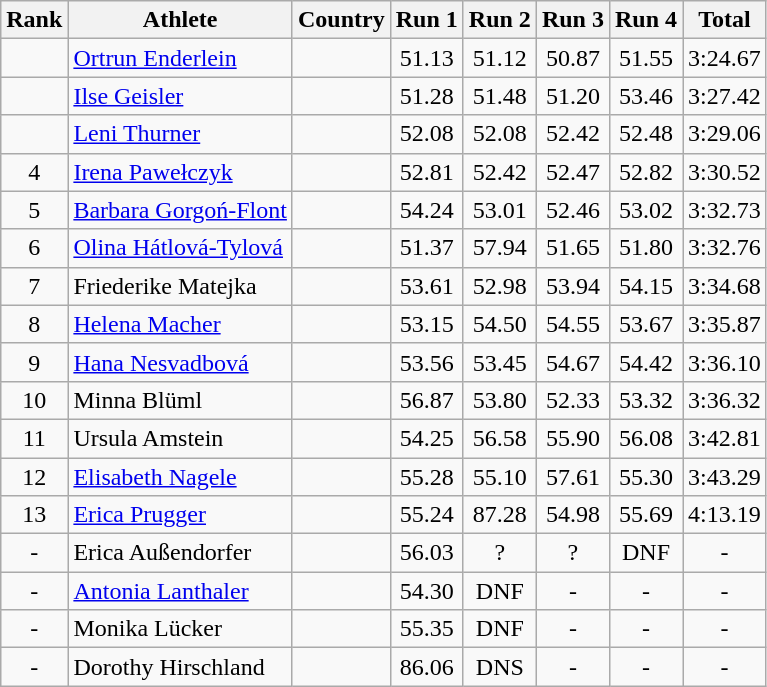<table class="wikitable sortable" style="text-align:center">
<tr>
<th>Rank</th>
<th>Athlete</th>
<th>Country</th>
<th>Run 1</th>
<th>Run 2</th>
<th>Run 3</th>
<th>Run 4</th>
<th>Total</th>
</tr>
<tr>
<td></td>
<td align=left><a href='#'>Ortrun Enderlein</a></td>
<td align=left></td>
<td>51.13</td>
<td>51.12</td>
<td>50.87</td>
<td>51.55</td>
<td>3:24.67</td>
</tr>
<tr>
<td></td>
<td align=left><a href='#'>Ilse Geisler</a></td>
<td align=left></td>
<td>51.28</td>
<td>51.48</td>
<td>51.20</td>
<td>53.46</td>
<td>3:27.42</td>
</tr>
<tr>
<td></td>
<td align=left><a href='#'>Leni Thurner</a></td>
<td align=left></td>
<td>52.08</td>
<td>52.08</td>
<td>52.42</td>
<td>52.48</td>
<td>3:29.06</td>
</tr>
<tr>
<td>4</td>
<td align=left><a href='#'>Irena Pawełczyk</a></td>
<td align=left></td>
<td>52.81</td>
<td>52.42</td>
<td>52.47</td>
<td>52.82</td>
<td>3:30.52</td>
</tr>
<tr>
<td>5</td>
<td align=left><a href='#'>Barbara Gorgoń-Flont</a></td>
<td align=left></td>
<td>54.24</td>
<td>53.01</td>
<td>52.46</td>
<td>53.02</td>
<td>3:32.73</td>
</tr>
<tr>
<td>6</td>
<td align=left><a href='#'>Olina Hátlová-Tylová</a></td>
<td align=left></td>
<td>51.37</td>
<td>57.94</td>
<td>51.65</td>
<td>51.80</td>
<td>3:32.76</td>
</tr>
<tr>
<td>7</td>
<td align=left>Friederike Matejka</td>
<td align=left></td>
<td>53.61</td>
<td>52.98</td>
<td>53.94</td>
<td>54.15</td>
<td>3:34.68</td>
</tr>
<tr>
<td>8</td>
<td align=left><a href='#'>Helena Macher</a></td>
<td align=left></td>
<td>53.15</td>
<td>54.50</td>
<td>54.55</td>
<td>53.67</td>
<td>3:35.87</td>
</tr>
<tr>
<td>9</td>
<td align=left><a href='#'>Hana Nesvadbová</a></td>
<td align=left></td>
<td>53.56</td>
<td>53.45</td>
<td>54.67</td>
<td>54.42</td>
<td>3:36.10</td>
</tr>
<tr>
<td>10</td>
<td align=left>Minna Blüml</td>
<td align=left></td>
<td>56.87</td>
<td>53.80</td>
<td>52.33</td>
<td>53.32</td>
<td>3:36.32</td>
</tr>
<tr>
<td>11</td>
<td align=left>Ursula Amstein</td>
<td align=left></td>
<td>54.25</td>
<td>56.58</td>
<td>55.90</td>
<td>56.08</td>
<td>3:42.81</td>
</tr>
<tr>
<td>12</td>
<td align=left><a href='#'>Elisabeth Nagele</a></td>
<td align=left></td>
<td>55.28</td>
<td>55.10</td>
<td>57.61</td>
<td>55.30</td>
<td>3:43.29</td>
</tr>
<tr>
<td>13</td>
<td align=left><a href='#'>Erica Prugger</a></td>
<td align=left></td>
<td>55.24</td>
<td>87.28</td>
<td>54.98</td>
<td>55.69</td>
<td>4:13.19</td>
</tr>
<tr>
<td>-</td>
<td align=left>Erica Außendorfer</td>
<td align=left></td>
<td>56.03</td>
<td>?</td>
<td>?</td>
<td>DNF</td>
<td>-</td>
</tr>
<tr>
<td>-</td>
<td align=left><a href='#'>Antonia Lanthaler</a></td>
<td align=left></td>
<td>54.30</td>
<td>DNF</td>
<td>-</td>
<td>-</td>
<td>-</td>
</tr>
<tr>
<td>-</td>
<td align=left>Monika Lücker</td>
<td align=left></td>
<td>55.35</td>
<td>DNF</td>
<td>-</td>
<td>-</td>
<td>-</td>
</tr>
<tr>
<td>-</td>
<td align=left>Dorothy Hirschland</td>
<td align=left></td>
<td>86.06</td>
<td>DNS</td>
<td>-</td>
<td>-</td>
<td>-</td>
</tr>
</table>
